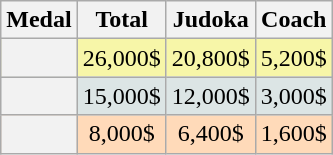<table class=wikitable style="text-align:center;">
<tr>
<th>Medal</th>
<th>Total</th>
<th>Judoka</th>
<th>Coach</th>
</tr>
<tr bgcolor=F7F6A8>
<th></th>
<td>26,000$</td>
<td>20,800$</td>
<td>5,200$</td>
</tr>
<tr bgcolor=DCE5E5>
<th></th>
<td>15,000$</td>
<td>12,000$</td>
<td>3,000$</td>
</tr>
<tr bgcolor=FFDAB9>
<th></th>
<td>8,000$</td>
<td>6,400$</td>
<td>1,600$</td>
</tr>
</table>
